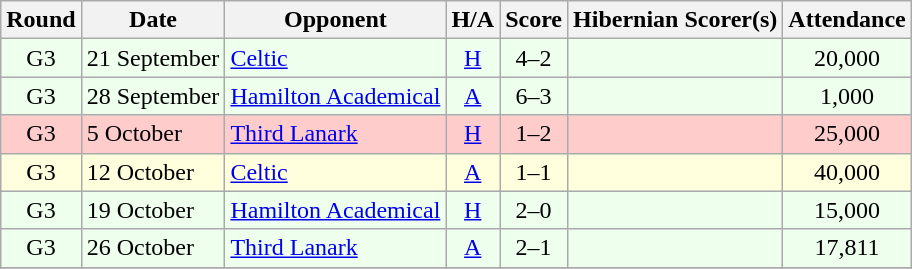<table class="wikitable" style="text-align:center">
<tr>
<th>Round</th>
<th>Date</th>
<th>Opponent</th>
<th>H/A</th>
<th>Score</th>
<th>Hibernian Scorer(s)</th>
<th>Attendance</th>
</tr>
<tr bgcolor=#EEFFEE>
<td>G3</td>
<td align=left>21 September</td>
<td align=left><a href='#'>Celtic</a></td>
<td><a href='#'>H</a></td>
<td>4–2</td>
<td align=left></td>
<td>20,000</td>
</tr>
<tr bgcolor=#EEFFEE>
<td>G3</td>
<td align=left>28 September</td>
<td align=left><a href='#'>Hamilton Academical</a></td>
<td><a href='#'>A</a></td>
<td>6–3</td>
<td align=left></td>
<td>1,000</td>
</tr>
<tr bgcolor=#FFCCCC>
<td>G3</td>
<td align=left>5 October</td>
<td align=left><a href='#'>Third Lanark</a></td>
<td><a href='#'>H</a></td>
<td>1–2</td>
<td align=left></td>
<td>25,000</td>
</tr>
<tr bgcolor=#FFFFDD>
<td>G3</td>
<td align=left>12 October</td>
<td align=left><a href='#'>Celtic</a></td>
<td><a href='#'>A</a></td>
<td>1–1</td>
<td align=left></td>
<td>40,000</td>
</tr>
<tr bgcolor=#EEFFEE>
<td>G3</td>
<td align=left>19 October</td>
<td align=left><a href='#'>Hamilton Academical</a></td>
<td><a href='#'>H</a></td>
<td>2–0</td>
<td align=left></td>
<td>15,000</td>
</tr>
<tr bgcolor=#EEFFEE>
<td>G3</td>
<td align=left>26 October</td>
<td align=left><a href='#'>Third Lanark</a></td>
<td><a href='#'>A</a></td>
<td>2–1</td>
<td align=left></td>
<td>17,811</td>
</tr>
<tr>
</tr>
</table>
